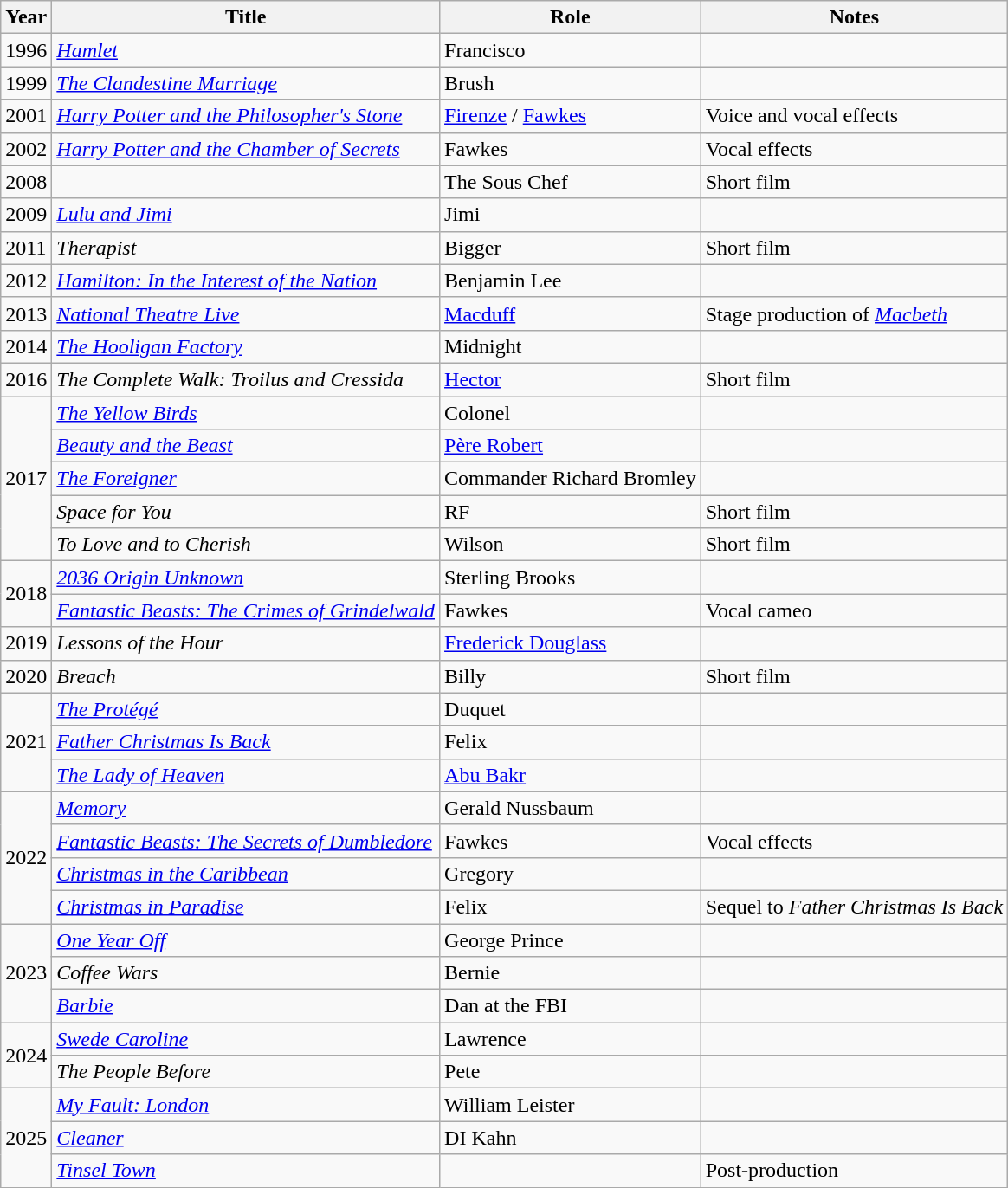<table class="wikitable sortable">
<tr>
<th>Year</th>
<th>Title</th>
<th>Role</th>
<th class="unsortable">Notes</th>
</tr>
<tr>
<td>1996</td>
<td><em><a href='#'>Hamlet</a></em></td>
<td>Francisco</td>
<td></td>
</tr>
<tr>
<td>1999</td>
<td><a href='#'><em>The Clandestine Marriage</em></a></td>
<td>Brush</td>
<td></td>
</tr>
<tr>
<td>2001</td>
<td><em><a href='#'>Harry Potter and the Philosopher's Stone</a></em></td>
<td><a href='#'>Firenze</a> / <a href='#'>Fawkes</a></td>
<td>Voice and vocal effects</td>
</tr>
<tr>
<td>2002</td>
<td><em><a href='#'>Harry Potter and the Chamber of Secrets</a></em></td>
<td>Fawkes</td>
<td>Vocal effects</td>
</tr>
<tr>
<td>2008</td>
<td><em></em></td>
<td>The Sous Chef</td>
<td>Short film</td>
</tr>
<tr>
<td>2009</td>
<td><em><a href='#'>Lulu and Jimi</a></em></td>
<td>Jimi</td>
<td></td>
</tr>
<tr>
<td>2011</td>
<td><em>Therapist</em></td>
<td>Bigger</td>
<td>Short film</td>
</tr>
<tr>
<td>2012</td>
<td><em><a href='#'>Hamilton: In the Interest of the Nation</a></em></td>
<td>Benjamin Lee</td>
<td></td>
</tr>
<tr>
<td>2013</td>
<td><em><a href='#'>National Theatre Live</a></em></td>
<td><a href='#'>Macduff</a></td>
<td>Stage production of <em><a href='#'>Macbeth</a></em></td>
</tr>
<tr>
<td>2014</td>
<td><em><a href='#'>The Hooligan Factory</a></em></td>
<td>Midnight</td>
<td></td>
</tr>
<tr>
<td>2016</td>
<td><em>The Complete Walk: Troilus and Cressida</em></td>
<td><a href='#'>Hector</a></td>
<td>Short film</td>
</tr>
<tr>
<td rowspan=5>2017</td>
<td><em><a href='#'>The Yellow Birds</a></em></td>
<td>Colonel</td>
<td></td>
</tr>
<tr>
<td><em><a href='#'>Beauty and the Beast</a></em></td>
<td><a href='#'>Père Robert</a></td>
<td></td>
</tr>
<tr>
<td><em><a href='#'>The Foreigner</a></em></td>
<td>Commander Richard Bromley</td>
<td></td>
</tr>
<tr>
<td><em>Space for You</em></td>
<td>RF</td>
<td>Short film</td>
</tr>
<tr>
<td><em>To Love and to Cherish</em></td>
<td>Wilson</td>
<td>Short film</td>
</tr>
<tr>
<td rowspan=2>2018</td>
<td><em><a href='#'>2036 Origin Unknown</a></em></td>
<td>Sterling Brooks</td>
<td></td>
</tr>
<tr>
<td><em><a href='#'>Fantastic Beasts: The Crimes of Grindelwald</a></em></td>
<td>Fawkes</td>
<td>Vocal cameo</td>
</tr>
<tr>
<td>2019</td>
<td><em>Lessons of the Hour</em></td>
<td><a href='#'>Frederick Douglass</a></td>
<td></td>
</tr>
<tr>
<td>2020</td>
<td><em>Breach</em></td>
<td>Billy</td>
<td>Short film</td>
</tr>
<tr>
<td rowspan=3>2021</td>
<td><em><a href='#'>The Protégé</a></em></td>
<td>Duquet</td>
<td></td>
</tr>
<tr>
<td><em><a href='#'>Father Christmas Is Back</a></em></td>
<td>Felix</td>
<td></td>
</tr>
<tr>
<td><em><a href='#'>The Lady of Heaven</a></em></td>
<td><a href='#'>Abu Bakr</a></td>
<td></td>
</tr>
<tr>
<td rowspan=4>2022</td>
<td><em><a href='#'>Memory</a></em></td>
<td>Gerald Nussbaum</td>
<td></td>
</tr>
<tr>
<td><em><a href='#'>Fantastic Beasts: The Secrets of Dumbledore</a></em></td>
<td>Fawkes</td>
<td>Vocal effects</td>
</tr>
<tr>
<td><em><a href='#'>Christmas in the Caribbean</a></em></td>
<td>Gregory</td>
<td></td>
</tr>
<tr>
<td><em><a href='#'>Christmas in Paradise</a></em></td>
<td>Felix</td>
<td>Sequel to <em>Father Christmas Is Back</em></td>
</tr>
<tr>
<td rowspan=3>2023</td>
<td><em><a href='#'>One Year Off</a></em></td>
<td>George Prince</td>
<td></td>
</tr>
<tr>
<td><em>Coffee Wars</em></td>
<td>Bernie</td>
<td></td>
</tr>
<tr>
<td><em><a href='#'>Barbie</a></em></td>
<td>Dan at the FBI</td>
<td></td>
</tr>
<tr>
<td rowspan=2>2024</td>
<td><em><a href='#'>Swede Caroline</a></em></td>
<td>Lawrence</td>
<td></td>
</tr>
<tr>
<td><em>The People Before</em></td>
<td>Pete</td>
<td></td>
</tr>
<tr>
<td rowspan=3>2025</td>
<td><em><a href='#'>My Fault: London</a></em></td>
<td>William Leister</td>
<td></td>
</tr>
<tr>
<td><em><a href='#'>Cleaner</a></em></td>
<td>DI Kahn</td>
<td></td>
</tr>
<tr>
<td><em><a href='#'>Tinsel Town</a></em></td>
<td></td>
<td>Post-production</td>
</tr>
</table>
